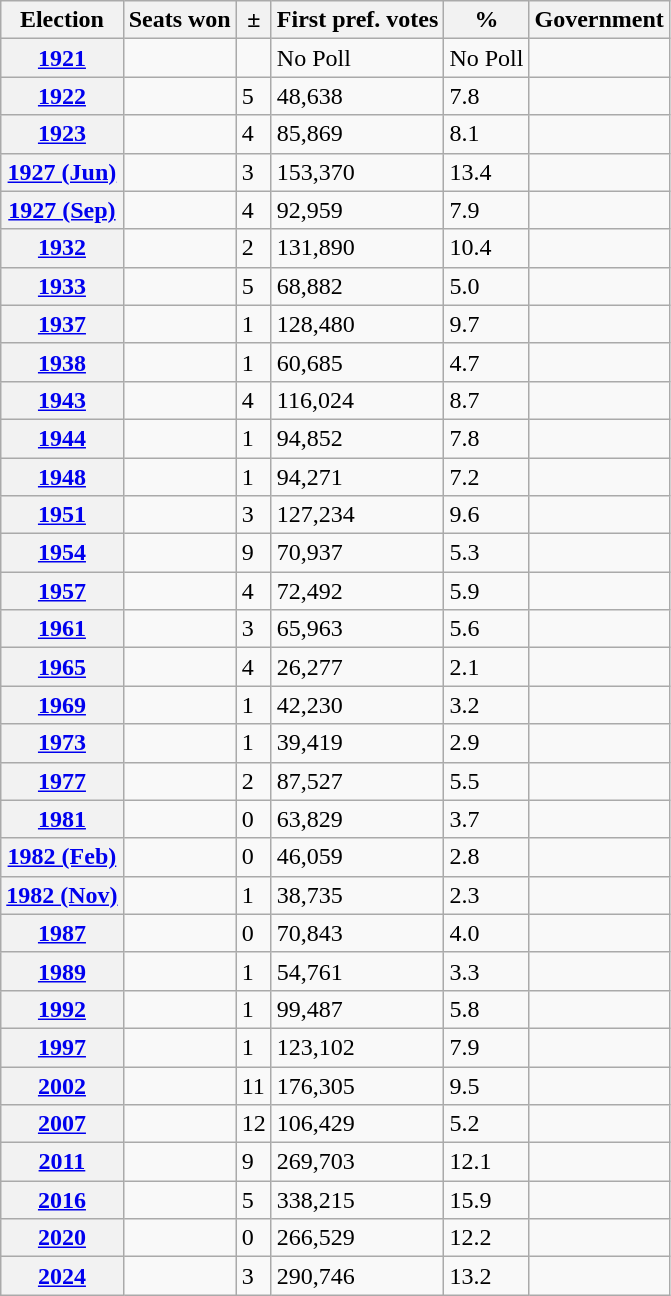<table class="wikitable sortable">
<tr>
<th>Election</th>
<th>Seats won</th>
<th>±</th>
<th>First pref. votes</th>
<th>%</th>
<th>Government</th>
</tr>
<tr>
<th><a href='#'>1921</a></th>
<td></td>
<td></td>
<td>No Poll</td>
<td>No Poll</td>
<td></td>
</tr>
<tr>
<th><a href='#'>1922</a></th>
<td></td>
<td> 5</td>
<td>48,638</td>
<td>7.8</td>
<td></td>
</tr>
<tr>
<th><a href='#'>1923</a></th>
<td></td>
<td> 4</td>
<td>85,869</td>
<td>8.1</td>
<td></td>
</tr>
<tr>
<th><a href='#'>1927 (Jun)</a></th>
<td></td>
<td> 3</td>
<td>153,370</td>
<td>13.4</td>
<td></td>
</tr>
<tr>
<th><a href='#'>1927 (Sep)</a></th>
<td></td>
<td> 4</td>
<td>92,959</td>
<td>7.9</td>
<td></td>
</tr>
<tr>
<th><a href='#'>1932</a></th>
<td></td>
<td> 2</td>
<td>131,890</td>
<td>10.4</td>
<td></td>
</tr>
<tr>
<th><a href='#'>1933</a></th>
<td></td>
<td> 5</td>
<td>68,882</td>
<td>5.0</td>
<td></td>
</tr>
<tr>
<th><a href='#'>1937</a></th>
<td></td>
<td> 1</td>
<td>128,480</td>
<td>9.7</td>
<td></td>
</tr>
<tr>
<th><a href='#'>1938</a></th>
<td></td>
<td> 1</td>
<td>60,685</td>
<td>4.7</td>
<td></td>
</tr>
<tr>
<th><a href='#'>1943</a></th>
<td></td>
<td> 4</td>
<td>116,024</td>
<td>8.7</td>
<td></td>
</tr>
<tr>
<th><a href='#'>1944</a></th>
<td></td>
<td> 1</td>
<td>94,852</td>
<td>7.8</td>
<td></td>
</tr>
<tr>
<th><a href='#'>1948</a></th>
<td></td>
<td> 1</td>
<td>94,271</td>
<td>7.2</td>
<td></td>
</tr>
<tr>
<th><a href='#'>1951</a></th>
<td></td>
<td> 3</td>
<td>127,234</td>
<td>9.6</td>
<td></td>
</tr>
<tr>
<th><a href='#'>1954</a></th>
<td></td>
<td> 9</td>
<td>70,937</td>
<td>5.3</td>
<td></td>
</tr>
<tr>
<th><a href='#'>1957</a></th>
<td></td>
<td> 4</td>
<td>72,492</td>
<td>5.9</td>
<td></td>
</tr>
<tr>
<th><a href='#'>1961</a></th>
<td></td>
<td> 3</td>
<td>65,963</td>
<td>5.6</td>
<td></td>
</tr>
<tr>
<th><a href='#'>1965</a></th>
<td></td>
<td> 4</td>
<td>26,277</td>
<td>2.1</td>
<td></td>
</tr>
<tr>
<th><a href='#'>1969</a></th>
<td></td>
<td> 1</td>
<td>42,230</td>
<td>3.2</td>
<td></td>
</tr>
<tr>
<th><a href='#'>1973</a></th>
<td></td>
<td> 1</td>
<td>39,419</td>
<td>2.9</td>
<td></td>
</tr>
<tr>
<th><a href='#'>1977</a></th>
<td></td>
<td> 2</td>
<td>87,527</td>
<td>5.5</td>
<td></td>
</tr>
<tr>
<th><a href='#'>1981</a></th>
<td></td>
<td> 0</td>
<td>63,829</td>
<td>3.7</td>
<td></td>
</tr>
<tr>
<th><a href='#'>1982 (Feb)</a></th>
<td></td>
<td> 0</td>
<td>46,059</td>
<td>2.8</td>
<td></td>
</tr>
<tr>
<th><a href='#'>1982 (Nov)</a></th>
<td></td>
<td> 1</td>
<td>38,735</td>
<td>2.3</td>
<td></td>
</tr>
<tr>
<th><a href='#'>1987</a></th>
<td></td>
<td> 0</td>
<td>70,843</td>
<td>4.0</td>
<td></td>
</tr>
<tr>
<th><a href='#'>1989</a></th>
<td></td>
<td> 1</td>
<td>54,761</td>
<td>3.3</td>
<td></td>
</tr>
<tr>
<th><a href='#'>1992</a></th>
<td></td>
<td> 1</td>
<td>99,487</td>
<td>5.8</td>
<td></td>
</tr>
<tr>
<th><a href='#'>1997</a></th>
<td></td>
<td> 1</td>
<td>123,102</td>
<td>7.9</td>
<td></td>
</tr>
<tr>
<th><a href='#'>2002</a></th>
<td></td>
<td> 11</td>
<td>176,305</td>
<td>9.5</td>
<td></td>
</tr>
<tr>
<th><a href='#'>2007</a></th>
<td></td>
<td> 12</td>
<td>106,429</td>
<td>5.2</td>
<td></td>
</tr>
<tr>
<th><a href='#'>2011</a></th>
<td></td>
<td> 9</td>
<td>269,703</td>
<td>12.1</td>
<td></td>
</tr>
<tr>
<th><a href='#'>2016</a></th>
<td></td>
<td> 5</td>
<td>338,215</td>
<td>15.9</td>
<td></td>
</tr>
<tr>
<th><a href='#'>2020</a></th>
<td></td>
<td> 0</td>
<td>266,529</td>
<td>12.2</td>
<td></td>
</tr>
<tr>
<th><a href='#'>2024</a></th>
<td></td>
<td> 3</td>
<td>290,746</td>
<td>13.2</td>
<td></td>
</tr>
</table>
